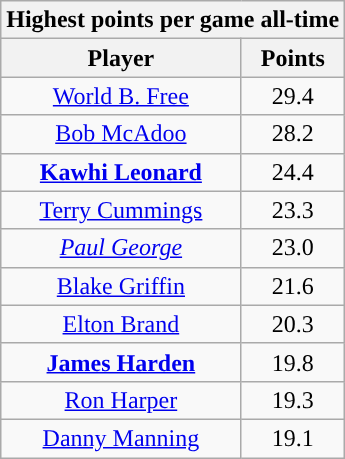<table class="wikitable sortable" style="text-align:center">
<tr>
<th colspan="2">Highest points per game all-time</th>
</tr>
<tr>
<th>Player</th>
<th>Points</th>
</tr>
<tr>
<td><a href='#'>World B. Free</a></td>
<td>29.4</td>
</tr>
<tr>
<td><a href='#'>Bob McAdoo</a></td>
<td>28.2</td>
</tr>
<tr>
<td><strong><a href='#'>Kawhi Leonard</a></strong></td>
<td>24.4</td>
</tr>
<tr>
<td><a href='#'>Terry Cummings</a></td>
<td>23.3</td>
</tr>
<tr>
<td><em><a href='#'>Paul George</a></em></td>
<td>23.0</td>
</tr>
<tr>
<td><a href='#'>Blake Griffin</a></td>
<td>21.6</td>
</tr>
<tr>
<td><a href='#'>Elton Brand</a></td>
<td>20.3</td>
</tr>
<tr>
<td><strong><a href='#'>James Harden</a></strong></td>
<td>19.8</td>
</tr>
<tr>
<td><a href='#'>Ron Harper</a></td>
<td>19.3</td>
</tr>
<tr>
<td><a href='#'>Danny Manning</a></td>
<td>19.1</td>
</tr>
</table>
